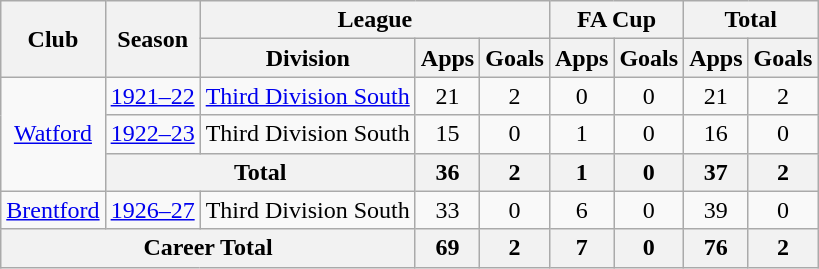<table class="wikitable" style="text-align: center;">
<tr>
<th rowspan="2">Club</th>
<th rowspan="2">Season</th>
<th colspan="3">League</th>
<th colspan="2">FA Cup</th>
<th colspan="2">Total</th>
</tr>
<tr>
<th>Division</th>
<th>Apps</th>
<th>Goals</th>
<th>Apps</th>
<th>Goals</th>
<th>Apps</th>
<th>Goals</th>
</tr>
<tr>
<td rowspan="3"><a href='#'>Watford</a></td>
<td><a href='#'>1921–22</a></td>
<td><a href='#'>Third Division South</a></td>
<td>21</td>
<td>2</td>
<td>0</td>
<td>0</td>
<td>21</td>
<td>2</td>
</tr>
<tr>
<td><a href='#'>1922–23</a></td>
<td>Third Division South</td>
<td>15</td>
<td>0</td>
<td>1</td>
<td>0</td>
<td>16</td>
<td>0</td>
</tr>
<tr>
<th colspan="2">Total</th>
<th>36</th>
<th>2</th>
<th>1</th>
<th>0</th>
<th>37</th>
<th>2</th>
</tr>
<tr>
<td><a href='#'>Brentford</a></td>
<td><a href='#'>1926–27</a></td>
<td>Third Division South</td>
<td>33</td>
<td>0</td>
<td>6</td>
<td>0</td>
<td>39</td>
<td>0</td>
</tr>
<tr>
<th colspan="3">Career Total</th>
<th>69</th>
<th>2</th>
<th>7</th>
<th>0</th>
<th>76</th>
<th>2</th>
</tr>
</table>
